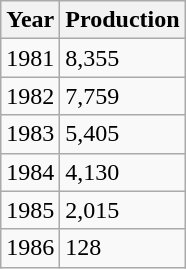<table class="wikitable">
<tr>
<th>Year</th>
<th>Production</th>
</tr>
<tr>
<td>1981</td>
<td>8,355</td>
</tr>
<tr>
<td>1982</td>
<td>7,759</td>
</tr>
<tr>
<td>1983</td>
<td>5,405</td>
</tr>
<tr>
<td>1984</td>
<td>4,130</td>
</tr>
<tr>
<td>1985</td>
<td>2,015</td>
</tr>
<tr>
<td>1986</td>
<td>128</td>
</tr>
</table>
